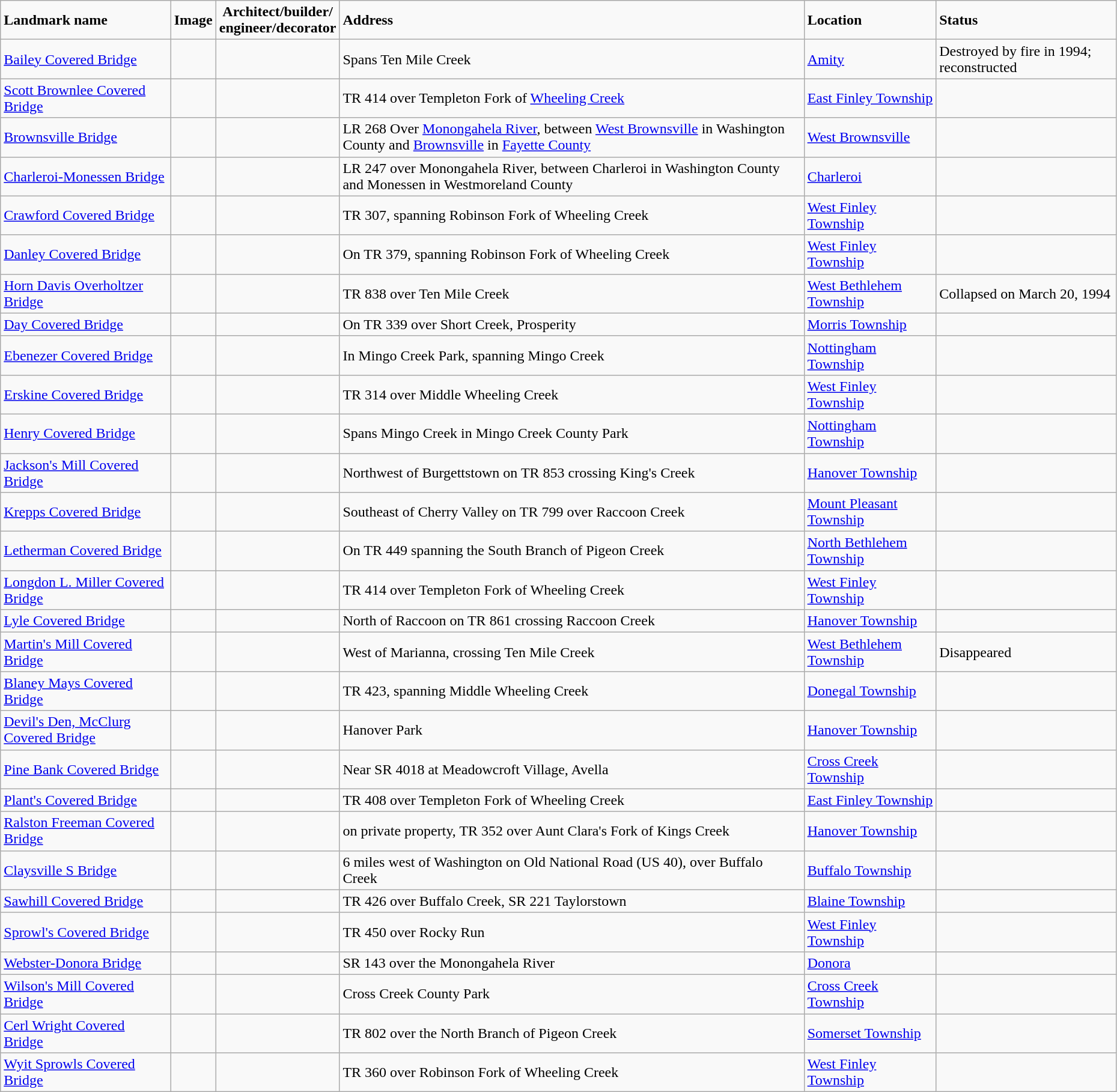<table class="wikitable sortable" style="width:98%">
<tr>
<td><strong>Landmark name</strong></td>
<td ! class="unsortable"><strong>Image</strong></td>
<td style="text-align:center;"><strong>Architect/builder/<br>engineer/decorator</strong></td>
<td><strong>Address</strong></td>
<td><strong>Location</strong></td>
<td><strong>Status</strong></td>
</tr>
<tr>
<td><a href='#'>Bailey Covered Bridge</a></td>
<td></td>
<td style="text-align:center;"></td>
<td>Spans Ten Mile Creek</td>
<td><a href='#'>Amity</a></td>
<td>Destroyed by fire in 1994; reconstructed</td>
</tr>
<tr>
<td><a href='#'>Scott Brownlee Covered Bridge</a></td>
<td></td>
<td style="text-align:center;"></td>
<td>TR 414 over Templeton Fork of <a href='#'>Wheeling Creek</a></td>
<td><a href='#'>East Finley Township</a></td>
<td></td>
</tr>
<tr>
<td><a href='#'>Brownsville Bridge</a></td>
<td></td>
<td style="text-align:center;"></td>
<td>LR 268 Over <a href='#'>Monongahela River</a>, between <a href='#'>West Brownsville</a> in Washington County and <a href='#'>Brownsville</a> in <a href='#'>Fayette County</a></td>
<td><a href='#'>West Brownsville</a></td>
<td></td>
</tr>
<tr>
<td><a href='#'>Charleroi-Monessen Bridge</a></td>
<td></td>
<td style="text-align:center;"></td>
<td>LR 247 over Monongahela River, between Charleroi in Washington County and Monessen in Westmoreland County</td>
<td><a href='#'>Charleroi</a></td>
<td></td>
</tr>
<tr>
<td><a href='#'>Crawford Covered Bridge</a></td>
<td></td>
<td style="text-align:center;"></td>
<td>TR 307, spanning Robinson Fork of Wheeling Creek</td>
<td><a href='#'>West Finley Township</a></td>
<td></td>
</tr>
<tr>
<td><a href='#'>Danley Covered Bridge</a></td>
<td></td>
<td style="text-align:center;"></td>
<td>On TR 379, spanning Robinson Fork of Wheeling Creek</td>
<td><a href='#'>West Finley Township</a></td>
<td></td>
</tr>
<tr>
<td><a href='#'>Horn Davis Overholtzer Bridge</a></td>
<td></td>
<td style="text-align:center;"></td>
<td>TR 838 over Ten Mile Creek</td>
<td><a href='#'>West Bethlehem Township</a></td>
<td>Collapsed on March 20, 1994</td>
</tr>
<tr>
<td><a href='#'>Day Covered Bridge</a></td>
<td></td>
<td style="text-align:center;"></td>
<td>On TR 339 over Short Creek, Prosperity</td>
<td><a href='#'>Morris Township</a></td>
<td></td>
</tr>
<tr>
<td><a href='#'>Ebenezer Covered Bridge</a></td>
<td></td>
<td style="text-align:center;"></td>
<td>In Mingo Creek Park, spanning Mingo Creek</td>
<td><a href='#'>Nottingham Township</a></td>
<td></td>
</tr>
<tr>
<td><a href='#'>Erskine Covered Bridge</a></td>
<td></td>
<td style="text-align:center;"></td>
<td>TR 314 over Middle Wheeling Creek</td>
<td><a href='#'>West Finley Township</a></td>
<td></td>
</tr>
<tr>
<td><a href='#'>Henry Covered Bridge</a></td>
<td></td>
<td style="text-align:center;"></td>
<td>Spans Mingo Creek in Mingo Creek County Park</td>
<td><a href='#'>Nottingham Township</a></td>
<td></td>
</tr>
<tr>
<td><a href='#'>Jackson's Mill Covered Bridge</a></td>
<td></td>
<td style="text-align:center;"></td>
<td>Northwest of Burgettstown on TR 853 crossing King's Creek</td>
<td><a href='#'>Hanover Township</a></td>
</tr>
<tr>
<td><a href='#'>Krepps Covered Bridge</a></td>
<td></td>
<td style="text-align:center;"></td>
<td>Southeast of Cherry Valley on TR 799 over Raccoon Creek</td>
<td><a href='#'>Mount Pleasant Township</a></td>
<td></td>
</tr>
<tr>
<td><a href='#'>Letherman Covered Bridge</a></td>
<td></td>
<td style="text-align:center;"></td>
<td>On TR 449 spanning the South Branch of Pigeon Creek</td>
<td><a href='#'>North Bethlehem Township</a></td>
<td></td>
</tr>
<tr>
<td><a href='#'>Longdon L. Miller Covered Bridge</a></td>
<td></td>
<td style="text-align:center;"></td>
<td>TR 414 over Templeton Fork of Wheeling Creek</td>
<td><a href='#'>West Finley Township</a></td>
<td></td>
</tr>
<tr>
<td><a href='#'>Lyle Covered Bridge</a></td>
<td></td>
<td style="text-align:center;"></td>
<td>North of Raccoon on TR 861 crossing Raccoon Creek</td>
<td><a href='#'>Hanover Township</a></td>
<td></td>
</tr>
<tr>
<td><a href='#'>Martin's Mill Covered Bridge</a></td>
<td></td>
<td style="text-align:center;"></td>
<td>West of Marianna, crossing Ten Mile Creek</td>
<td><a href='#'>West Bethlehem Township</a></td>
<td>Disappeared</td>
</tr>
<tr>
<td><a href='#'>Blaney Mays Covered Bridge</a></td>
<td></td>
<td style="text-align:center;"></td>
<td>TR 423, spanning Middle Wheeling Creek</td>
<td><a href='#'>Donegal Township</a></td>
<td></td>
</tr>
<tr>
<td><a href='#'>Devil's Den, McClurg Covered Bridge</a></td>
<td></td>
<td style="text-align:center;"></td>
<td>Hanover Park</td>
<td><a href='#'>Hanover Township</a></td>
<td></td>
</tr>
<tr>
<td><a href='#'>Pine Bank Covered Bridge</a></td>
<td></td>
<td style="text-align:center;"></td>
<td>Near SR 4018 at Meadowcroft Village, Avella</td>
<td><a href='#'>Cross Creek Township</a></td>
<td></td>
</tr>
<tr>
<td><a href='#'>Plant's Covered Bridge</a></td>
<td></td>
<td style="text-align:center;"></td>
<td>TR 408 over Templeton Fork of Wheeling Creek</td>
<td><a href='#'>East Finley Township</a></td>
<td></td>
</tr>
<tr>
<td><a href='#'>Ralston Freeman Covered Bridge</a></td>
<td></td>
<td style="text-align:center;"></td>
<td>on private property, TR 352 over Aunt Clara's Fork of Kings Creek</td>
<td><a href='#'>Hanover Township</a></td>
<td></td>
</tr>
<tr>
<td><a href='#'>Claysville S Bridge</a></td>
<td></td>
<td style="text-align:center;"></td>
<td>6 miles west of Washington on Old National Road (US 40), over Buffalo Creek</td>
<td><a href='#'>Buffalo Township</a></td>
<td></td>
</tr>
<tr>
<td><a href='#'>Sawhill Covered Bridge</a></td>
<td></td>
<td style="text-align:center;"></td>
<td>TR 426 over Buffalo Creek, SR 221 Taylorstown</td>
<td><a href='#'>Blaine Township</a></td>
<td></td>
</tr>
<tr>
<td><a href='#'>Sprowl's Covered Bridge</a></td>
<td></td>
<td style="text-align:center;"></td>
<td>TR 450 over Rocky Run</td>
<td><a href='#'>West Finley Township</a></td>
<td></td>
</tr>
<tr>
<td><a href='#'>Webster-Donora Bridge</a></td>
<td></td>
<td style="text-align:center;"></td>
<td>SR 143 over the Monongahela River</td>
<td><a href='#'>Donora</a></td>
<td></td>
</tr>
<tr>
<td><a href='#'>Wilson's Mill Covered Bridge</a></td>
<td></td>
<td style="text-align:center;"></td>
<td>Cross Creek County Park</td>
<td><a href='#'>Cross Creek Township</a></td>
<td></td>
</tr>
<tr>
<td><a href='#'>Cerl Wright Covered Bridge</a></td>
<td></td>
<td style="text-align:center;"></td>
<td>TR 802 over the North Branch of Pigeon Creek</td>
<td><a href='#'>Somerset Township</a></td>
<td></td>
</tr>
<tr>
<td><a href='#'>Wyit Sprowls Covered Bridge</a></td>
<td></td>
<td style="text-align:center;"></td>
<td>TR 360 over Robinson Fork of Wheeling Creek</td>
<td><a href='#'>West Finley Township</a></td>
<td></td>
</tr>
</table>
